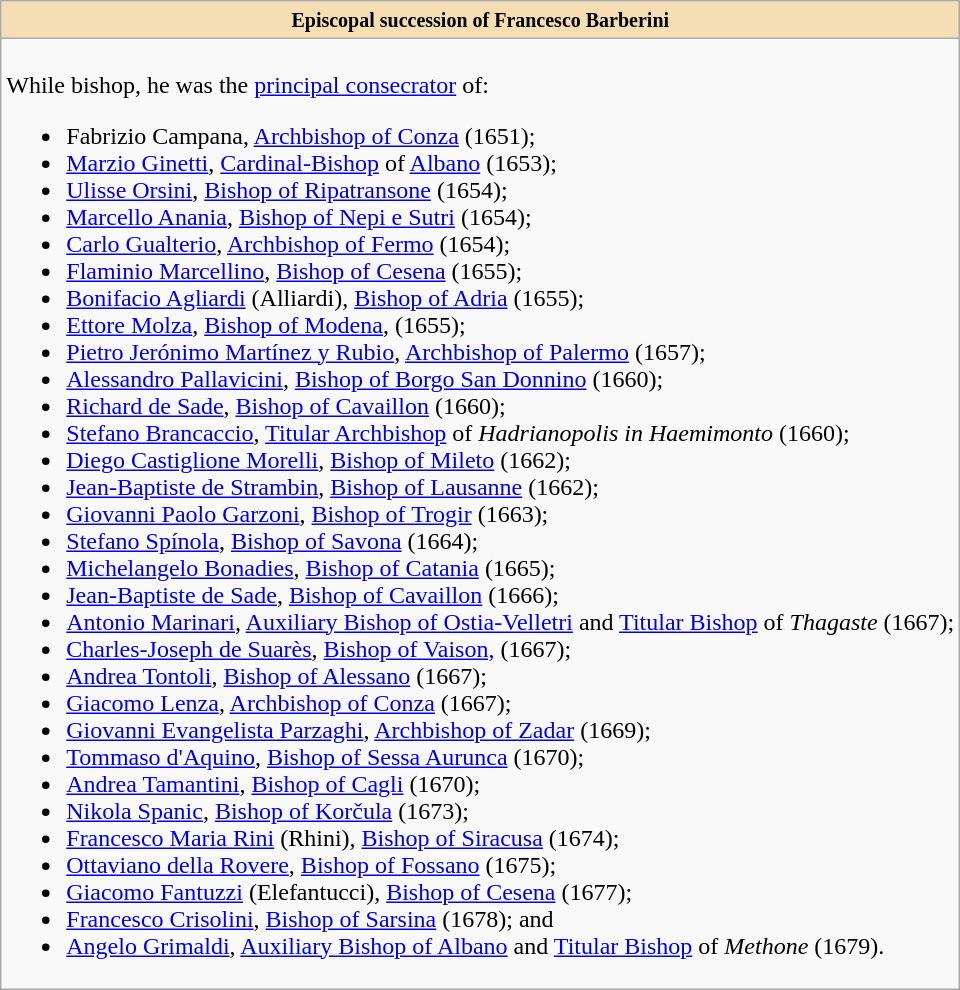<table role="presentation" class="wikitable mw-collapsible mw-collapsed"|>
<tr>
<th style="background:#F5DEB3"><small>Episcopal succession of Francesco Barberini</small></th>
</tr>
<tr>
<td><br>While bishop, he was the <a href='#'>principal consecrator</a> of:<ul><li>Fabrizio Campana, <a href='#'>Archbishop of Conza</a> (1651);</li><li><a href='#'>Marzio Ginetti</a>, <a href='#'>Cardinal-Bishop</a> of <a href='#'>Albano</a> (1653);</li><li><a href='#'>Ulisse Orsini</a>, <a href='#'>Bishop of Ripatransone</a> (1654);</li><li><a href='#'>Marcello Anania</a>, <a href='#'>Bishop of Nepi e Sutri</a> (1654);</li><li><a href='#'>Carlo Gualterio</a>, <a href='#'>Archbishop of Fermo</a> (1654);</li><li><a href='#'>Flaminio Marcellino</a>, <a href='#'>Bishop of Cesena</a> (1655);</li><li><a href='#'>Bonifacio Agliardi</a> (Alliardi), <a href='#'>Bishop of Adria</a> (1655);</li><li><a href='#'>Ettore Molza</a>, <a href='#'>Bishop of Modena</a>, (1655);</li><li><a href='#'>Pietro Jerónimo Martínez y Rubio</a>, <a href='#'>Archbishop of Palermo</a> (1657);</li><li><a href='#'>Alessandro Pallavicini</a>, <a href='#'>Bishop of Borgo San Donnino</a> (1660);</li><li><a href='#'>Richard de Sade</a>, <a href='#'>Bishop of Cavaillon</a> (1660);</li><li><a href='#'>Stefano Brancaccio</a>, <a href='#'>Titular Archbishop</a> of <em>Hadrianopolis in Haemimonto</em> (1660);</li><li><a href='#'>Diego Castiglione Morelli</a>, <a href='#'>Bishop of Mileto</a> (1662);</li><li><a href='#'>Jean-Baptiste de Strambin</a>, <a href='#'>Bishop of Lausanne</a> (1662);</li><li><a href='#'>Giovanni Paolo Garzoni</a>, <a href='#'>Bishop of Trogir</a> (1663);</li><li><a href='#'>Stefano Spínola</a>, <a href='#'>Bishop of Savona</a> (1664);</li><li><a href='#'>Michelangelo Bonadies</a>, <a href='#'>Bishop of Catania</a> (1665);</li><li><a href='#'>Jean-Baptiste de Sade</a>, <a href='#'>Bishop of Cavaillon</a> (1666);</li><li><a href='#'>Antonio Marinari</a>, <a href='#'>Auxiliary Bishop of Ostia-Velletri</a> and <a href='#'>Titular Bishop</a> of <em>Thagaste</em> (1667);</li><li><a href='#'>Charles-Joseph de Suarès</a>, <a href='#'>Bishop of Vaison,</a> (1667);</li><li><a href='#'>Andrea Tontoli</a>, <a href='#'>Bishop of Alessano</a> (1667);</li><li><a href='#'>Giacomo Lenza</a>, <a href='#'>Archbishop of Conza</a> (1667);</li><li><a href='#'>Giovanni Evangelista Parzaghi</a>, <a href='#'>Archbishop of Zadar</a> (1669);</li><li><a href='#'>Tommaso d'Aquino</a>, <a href='#'>Bishop of Sessa Aurunca</a> (1670);</li><li><a href='#'>Andrea Tamantini</a>, <a href='#'>Bishop of Cagli</a> (1670);</li><li><a href='#'>Nikola Spanic</a>, <a href='#'>Bishop of Korčula</a> (1673);</li><li><a href='#'>Francesco Maria Rini</a> (Rhini), <a href='#'>Bishop of Siracusa</a> (1674);</li><li><a href='#'>Ottaviano della Rovere</a>, <a href='#'>Bishop of Fossano</a> (1675);</li><li><a href='#'>Giacomo Fantuzzi</a> (Elefantucci), <a href='#'>Bishop of Cesena</a> (1677);</li><li><a href='#'>Francesco Crisolini</a>, <a href='#'>Bishop of Sarsina</a> (1678); and</li><li><a href='#'>Angelo Grimaldi</a>, <a href='#'>Auxiliary Bishop of Albano</a> and <a href='#'>Titular Bishop</a> of <em>Methone</em> (1679).</li></ul></td>
</tr>
</table>
